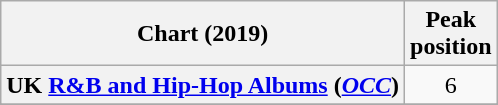<table class="wikitable sortable plainrowheaders" style="text-align:center">
<tr>
<th scope="col">Chart (2019)</th>
<th scope="col">Peak<br>position</th>
</tr>
<tr>
<th scope="row">UK <a href='#'>R&B and Hip-Hop Albums</a> (<em><a href='#'>OCC</a></em>)</th>
<td>6</td>
</tr>
<tr>
</tr>
<tr>
</tr>
</table>
